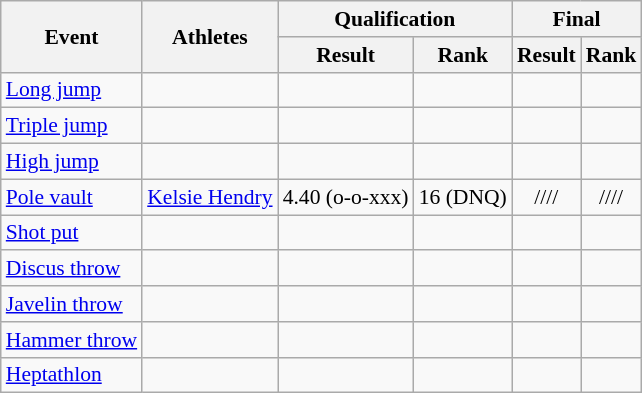<table class="wikitable" border="1" style="font-size:90%">
<tr>
<th rowspan="2">Event</th>
<th rowspan="2">Athletes</th>
<th colspan="2">Qualification</th>
<th colspan="2">Final</th>
</tr>
<tr>
<th>Result</th>
<th>Rank</th>
<th>Result</th>
<th>Rank</th>
</tr>
<tr>
<td><a href='#'>Long jump</a></td>
<td></td>
<td align=center></td>
<td align=center></td>
<td align=center></td>
<td align=center></td>
</tr>
<tr>
<td><a href='#'>Triple jump</a></td>
<td></td>
<td align=center></td>
<td align=center></td>
<td align=center></td>
<td align=center></td>
</tr>
<tr>
<td><a href='#'>High jump</a></td>
<td></td>
<td align=center></td>
<td align=center></td>
<td align=center></td>
<td align=center></td>
</tr>
<tr>
<td><a href='#'>Pole vault</a></td>
<td><a href='#'>Kelsie Hendry</a></td>
<td align=center>4.40 (o-o-xxx)</td>
<td align=center>16 (DNQ)</td>
<td align=center>////</td>
<td align=center>////</td>
</tr>
<tr>
<td><a href='#'>Shot put</a></td>
<td></td>
<td align=center></td>
<td align=center></td>
<td align=center></td>
<td align=center></td>
</tr>
<tr>
<td><a href='#'>Discus throw</a></td>
<td></td>
<td align=center></td>
<td align=center></td>
<td align=center></td>
<td align=center></td>
</tr>
<tr>
<td><a href='#'>Javelin throw</a></td>
<td></td>
<td align=center></td>
<td align=center></td>
<td align=center></td>
<td align=center></td>
</tr>
<tr>
<td><a href='#'>Hammer throw</a></td>
<td></td>
<td align=center></td>
<td align=center></td>
<td align=center></td>
<td align=center></td>
</tr>
<tr>
<td><a href='#'>Heptathlon</a></td>
<td></td>
<td align=center></td>
<td align=center></td>
<td align=center></td>
<td align=center></td>
</tr>
</table>
